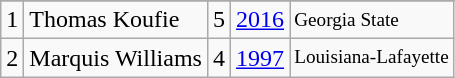<table class="wikitable">
<tr>
</tr>
<tr>
<td>1</td>
<td>Thomas Koufie</td>
<td>5</td>
<td><a href='#'>2016</a></td>
<td style="font-size:80%;">Georgia State</td>
</tr>
<tr>
<td>2</td>
<td>Marquis Williams</td>
<td>4</td>
<td><a href='#'>1997</a></td>
<td style="font-size:80%;">Louisiana-Lafayette</td>
</tr>
</table>
